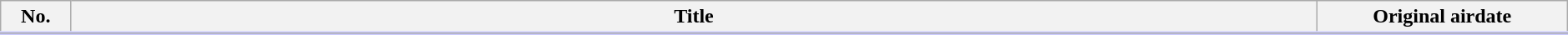<table class="wikitable" style="width:99%; margin:auto; background:#FFF;">
<tr style="border-bottom: 3px solid #CCF;">
<th style="width:3em;">No.</th>
<th>Title</th>
<th style="width:12em;">Original airdate</th>
</tr>
<tr>
</tr>
</table>
